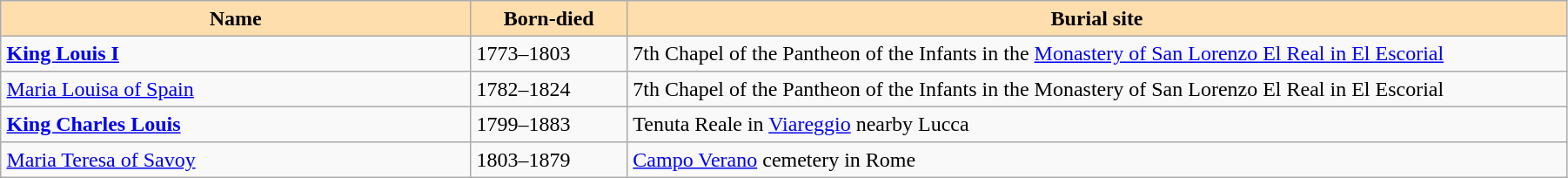<table width = "95%" border = 1 border="1" cellpadding="4" cellspacing="0" style="margin: 0.5em 1em 0.5em 0; background: #f9f9f9; border: 1px #aaa solid; border-collapse: collapse;">
<tr>
<th width="30%" bgcolor="#ffdead">Name</th>
<th width="10%" bgcolor="#ffdead">Born-died</th>
<th width="90%" bgcolor="#ffdead">Burial site</th>
</tr>
<tr>
<td><strong><a href='#'>King Louis I</a></strong></td>
<td>1773–1803</td>
<td>7th Chapel of the Pantheon of the Infants in the <a href='#'>Monastery of San Lorenzo El Real in El Escorial</a></td>
</tr>
<tr>
<td><a href='#'>Maria Louisa of Spain</a></td>
<td>1782–1824</td>
<td>7th Chapel of the Pantheon of the Infants in the Monastery of San Lorenzo El Real in El Escorial</td>
</tr>
<tr>
<td><strong><a href='#'>King Charles Louis</a></strong></td>
<td>1799–1883</td>
<td>Tenuta Reale in <a href='#'>Viareggio</a> nearby Lucca</td>
</tr>
<tr>
<td><a href='#'>Maria Teresa of Savoy</a></td>
<td>1803–1879</td>
<td><a href='#'>Campo Verano</a> cemetery in Rome</td>
</tr>
</table>
